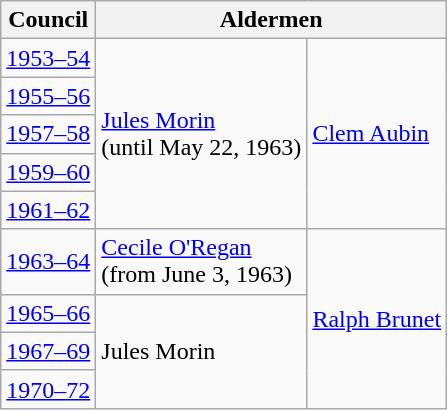<table class="wikitable">
<tr>
<th>Council</th>
<th Colspan="2">Aldermen</th>
</tr>
<tr>
<td><a href='#'>1953–54</a></td>
<td rowspan="6"><a href='#'>Jules Morin</a> <br> (until May 22, 1963)</td>
<td rowspan="5"><a href='#'>Clem Aubin</a></td>
</tr>
<tr>
<td><a href='#'>1955–56</a></td>
</tr>
<tr>
<td><a href='#'>1957–58</a></td>
</tr>
<tr>
<td><a href='#'>1959–60</a></td>
</tr>
<tr>
<td><a href='#'>1961–62</a></td>
</tr>
<tr>
<td rowspan="2"><a href='#'>1963–64</a></td>
<td rowspan="5"><a href='#'>Ralph Brunet</a></td>
</tr>
<tr>
<td><a href='#'>Cecile O'Regan</a> <br> (from June 3, 1963)</td>
</tr>
<tr>
<td><a href='#'>1965–66</a></td>
<td rowspan="3">Jules Morin</td>
</tr>
<tr>
<td><a href='#'>1967–69</a></td>
</tr>
<tr>
<td><a href='#'>1970–72</a></td>
</tr>
</table>
